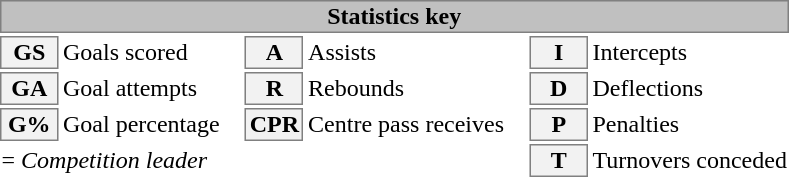<table class=toccolours>
<tr>
<th colspan=6 style="background-color:silver; border:solid 1px gray">Statistics key</th>
</tr>
<tr>
<td width=35px style="background-color:#F2F2F2; border:solid 1px gray; text-align:center"><strong>GS</strong></td>
<td>Goals scored</td>
<td width=35px style="background-color:#F2F2F2; border:solid 1px gray; text-align:center"><strong>A</strong></td>
<td>Assists</td>
<td width=30px style="background-color:#F2F2F2; border:solid 1px gray; text-align:center"><strong>I</strong></td>
<td>Intercepts</td>
</tr>
<tr>
<td width=35px style="background-color:#F2F2F2; border:solid 1px gray; text-align:center"><strong>GA</strong></td>
<td>Goal attempts</td>
<td width=35px style="background-color:#F2F2F2; border:solid 1px gray; text-align:center"><strong>R</strong></td>
<td>Rebounds</td>
<td width=35px style="background-color:#F2F2F2; border:solid 1px gray; text-align:center"><strong>D</strong></td>
<td>Deflections</td>
</tr>
<tr>
<td width=35px style="background-color:#F2F2F2; border:solid 1px gray; text-align:center"><strong>G%</strong></td>
<td style=padding-right:15px>Goal percentage</td>
<td width=35px style="background-color:#F2F2F2; border:solid 1px gray; text-align:center"><strong>CPR</strong></td>
<td style=padding-right:15px>Centre pass receives</td>
<td width=35px style="background-color:#F2F2F2; border:solid 1px gray; text-align:center"><strong>P</strong></td>
<td>Penalties</td>
</tr>
<tr>
<td colspan=4> = <em>Competition leader</em></td>
<td width=30px style="background-color:#F2F2F2; border:solid 1px gray; text-align:center"><strong>T</strong></td>
<td>Turnovers conceded</td>
</tr>
</table>
